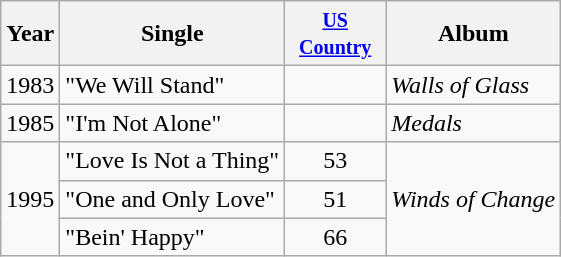<table class="wikitable">
<tr>
<th>Year</th>
<th>Single</th>
<th width="60"><small><a href='#'>US Country</a></small></th>
<th>Album</th>
</tr>
<tr>
<td>1983</td>
<td>"We Will Stand"</td>
<td></td>
<td><em>Walls of Glass</em></td>
</tr>
<tr>
<td>1985</td>
<td>"I'm Not Alone"</td>
<td></td>
<td><em>Medals</em></td>
</tr>
<tr>
<td rowspan="3">1995</td>
<td>"Love Is Not a Thing"</td>
<td align="center">53</td>
<td rowspan="3"><em>Winds of Change</em></td>
</tr>
<tr>
<td>"One and Only Love"</td>
<td align="center">51</td>
</tr>
<tr>
<td>"Bein' Happy"</td>
<td align="center">66</td>
</tr>
</table>
